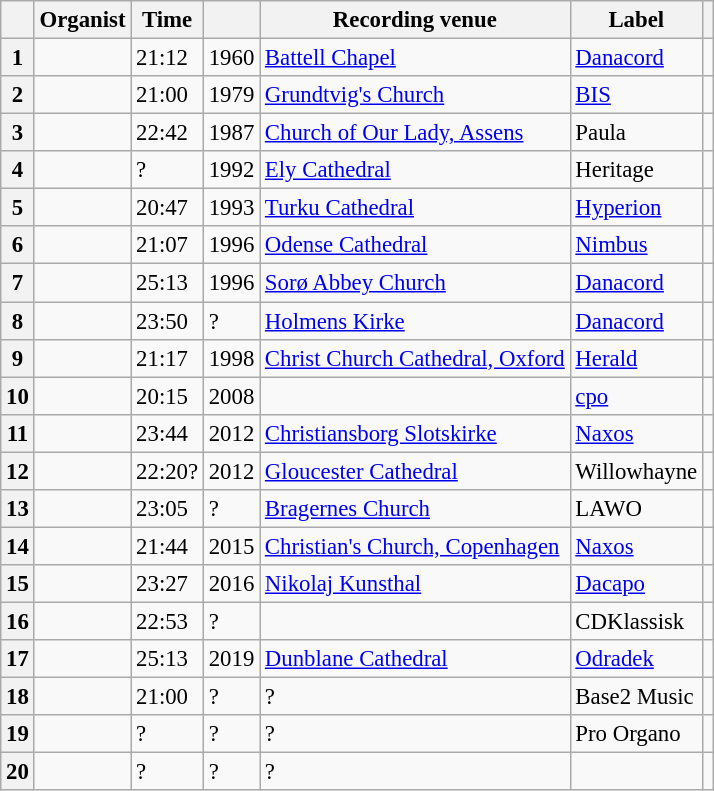<table class="wikitable" style="margin-right:0; font-size:95%">
<tr>
<th scope="col"></th>
<th scope="col">Organist</th>
<th scope="col">Time</th>
<th scope="col"></th>
<th scope="col">Recording venue</th>
<th scope="col">Label</th>
<th scope="col"class="unsortable"></th>
</tr>
<tr>
<th scope="row">1</th>
<td></td>
<td>21:12</td>
<td>1960</td>
<td><a href='#'>Battell Chapel</a></td>
<td><a href='#'>Danacord</a></td>
<td></td>
</tr>
<tr>
<th scope="row">2</th>
<td></td>
<td>21:00</td>
<td>1979</td>
<td><a href='#'>Grundtvig's Church</a></td>
<td><a href='#'>BIS</a></td>
<td></td>
</tr>
<tr>
<th scope="row">3</th>
<td></td>
<td>22:42</td>
<td>1987</td>
<td><a href='#'>Church of Our Lady, Assens</a></td>
<td>Paula</td>
<td></td>
</tr>
<tr>
<th scope="row">4</th>
<td></td>
<td>?</td>
<td>1992</td>
<td><a href='#'>Ely Cathedral</a></td>
<td>Heritage</td>
<td></td>
</tr>
<tr>
<th scope="row">5</th>
<td></td>
<td>20:47</td>
<td>1993</td>
<td><a href='#'>Turku Cathedral</a></td>
<td><a href='#'>Hyperion</a></td>
<td></td>
</tr>
<tr>
<th scope="row">6</th>
<td></td>
<td>21:07</td>
<td>1996</td>
<td><a href='#'>Odense Cathedral</a></td>
<td><a href='#'>Nimbus</a></td>
<td></td>
</tr>
<tr>
<th scope="row">7</th>
<td></td>
<td>25:13</td>
<td>1996</td>
<td><a href='#'>Sorø Abbey Church</a></td>
<td><a href='#'>Danacord</a></td>
<td></td>
</tr>
<tr>
<th scope="row">8</th>
<td></td>
<td>23:50</td>
<td>?</td>
<td><a href='#'>Holmens Kirke</a></td>
<td><a href='#'>Danacord</a></td>
<td></td>
</tr>
<tr>
<th scope="row">9</th>
<td></td>
<td>21:17</td>
<td>1998</td>
<td><a href='#'>Christ Church Cathedral, Oxford</a></td>
<td><a href='#'>Herald</a></td>
<td></td>
</tr>
<tr>
<th scope="row">10</th>
<td></td>
<td>20:15</td>
<td>2008</td>
<td></td>
<td><a href='#'>cpo</a></td>
<td></td>
</tr>
<tr>
<th scope="row">11</th>
<td></td>
<td>23:44</td>
<td>2012</td>
<td><a href='#'>Christiansborg Slotskirke</a></td>
<td><a href='#'>Naxos</a></td>
<td></td>
</tr>
<tr>
<th scope="row">12</th>
<td></td>
<td>22:20?</td>
<td>2012</td>
<td><a href='#'>Gloucester Cathedral</a></td>
<td>Willowhayne</td>
<td></td>
</tr>
<tr>
<th scope="row">13</th>
<td></td>
<td>23:05</td>
<td>?</td>
<td><a href='#'>Bragernes Church</a></td>
<td>LAWO</td>
<td></td>
</tr>
<tr>
<th scope="row">14</th>
<td></td>
<td>21:44</td>
<td>2015</td>
<td><a href='#'>Christian's Church, Copenhagen</a></td>
<td><a href='#'>Naxos</a></td>
<td></td>
</tr>
<tr>
<th scope="row">15</th>
<td></td>
<td>23:27</td>
<td>2016</td>
<td><a href='#'>Nikolaj Kunsthal</a></td>
<td><a href='#'>Dacapo</a></td>
<td></td>
</tr>
<tr>
<th scope="row">16</th>
<td></td>
<td>22:53</td>
<td>?</td>
<td></td>
<td>CDKlassisk</td>
<td></td>
</tr>
<tr>
<th scope="row">17</th>
<td></td>
<td>25:13</td>
<td>2019</td>
<td><a href='#'>Dunblane Cathedral</a></td>
<td><a href='#'>Odradek</a></td>
<td></td>
</tr>
<tr>
<th scope="row">18</th>
<td></td>
<td>21:00</td>
<td>?</td>
<td>?</td>
<td>Base2 Music</td>
<td></td>
</tr>
<tr>
<th scope="row">19</th>
<td></td>
<td>?</td>
<td>?</td>
<td>?</td>
<td>Pro Organo</td>
<td></td>
</tr>
<tr>
<th scope="row">20</th>
<td></td>
<td>?</td>
<td>?</td>
<td>?</td>
<td></td>
<td></td>
</tr>
</table>
